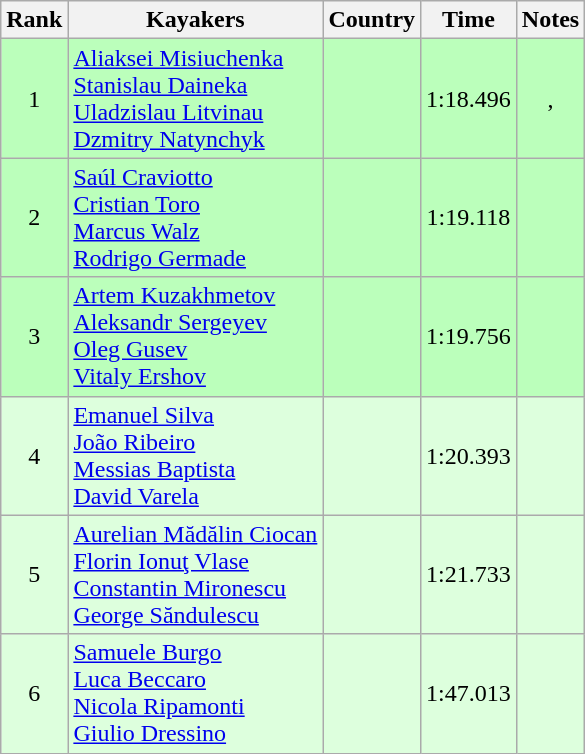<table class="wikitable" style="text-align:center">
<tr>
<th>Rank</th>
<th>Kayakers</th>
<th>Country</th>
<th>Time</th>
<th>Notes</th>
</tr>
<tr bgcolor=bbffbb>
<td>1</td>
<td align="left"><a href='#'>Aliaksei Misiuchenka</a><br><a href='#'>Stanislau Daineka</a><br><a href='#'>Uladzislau Litvinau</a><br><a href='#'>Dzmitry Natynchyk</a></td>
<td align="left"></td>
<td>1:18.496</td>
<td>, <strong></strong></td>
</tr>
<tr bgcolor=bbffbb>
<td>2</td>
<td align="left"><a href='#'>Saúl Craviotto</a><br><a href='#'>Cristian Toro</a><br><a href='#'>Marcus Walz</a><br><a href='#'>Rodrigo Germade</a></td>
<td align="left"></td>
<td>1:19.118</td>
<td></td>
</tr>
<tr bgcolor=bbffbb>
<td>3</td>
<td align="left"><a href='#'>Artem Kuzakhmetov</a><br><a href='#'>Aleksandr Sergeyev</a><br><a href='#'>Oleg Gusev</a><br><a href='#'>Vitaly Ershov</a></td>
<td align="left"></td>
<td>1:19.756</td>
<td></td>
</tr>
<tr bgcolor=ddffdd>
<td>4</td>
<td align="left"><a href='#'>Emanuel Silva</a><br><a href='#'>João Ribeiro</a><br><a href='#'>Messias Baptista</a><br><a href='#'>David Varela</a></td>
<td align="left"></td>
<td>1:20.393</td>
<td></td>
</tr>
<tr bgcolor=ddffdd>
<td>5</td>
<td align="left"><a href='#'>Aurelian Mădălin Ciocan</a><br><a href='#'>Florin Ionuţ Vlase</a><br><a href='#'>Constantin Mironescu</a><br><a href='#'>George Săndulescu</a></td>
<td align="left"></td>
<td>1:21.733</td>
<td></td>
</tr>
<tr bgcolor=ddffdd>
<td>6</td>
<td align="left"><a href='#'>Samuele Burgo</a><br><a href='#'>Luca Beccaro</a><br><a href='#'>Nicola Ripamonti</a><br><a href='#'>Giulio Dressino</a></td>
<td align="left"></td>
<td>1:47.013</td>
<td></td>
</tr>
</table>
